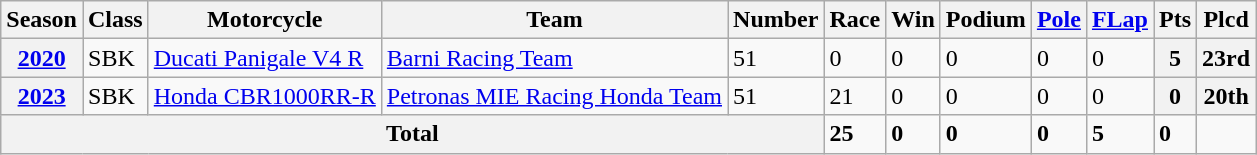<table class="wikitable">
<tr>
<th>Season</th>
<th>Class</th>
<th>Motorcycle</th>
<th>Team</th>
<th>Number</th>
<th>Race</th>
<th>Win</th>
<th>Podium</th>
<th><a href='#'>Pole</a></th>
<th><a href='#'>FLap</a></th>
<th>Pts</th>
<th>Plcd</th>
</tr>
<tr>
<th><a href='#'>2020</a></th>
<td>SBK</td>
<td><a href='#'>Ducati Panigale V4 R</a></td>
<td><a href='#'>Barni Racing Team</a></td>
<td>51</td>
<td>0</td>
<td>0</td>
<td>0</td>
<td>0</td>
<td>0</td>
<th>5</th>
<th>23rd</th>
</tr>
<tr>
<th><a href='#'>2023</a></th>
<td>SBK</td>
<td><a href='#'>Honda CBR1000RR-R</a></td>
<td><a href='#'>Petronas MIE Racing Honda Team</a></td>
<td>51</td>
<td>21</td>
<td>0</td>
<td>0</td>
<td>0</td>
<td>0</td>
<th>0</th>
<th>20th</th>
</tr>
<tr>
<th colspan=5>Total</th>
<td><strong>25</strong></td>
<td><strong>0</strong></td>
<td><strong>0</strong></td>
<td><strong>0</strong></td>
<td><strong>5</strong></td>
<td><strong>0</strong></td>
<td></td>
</tr>
</table>
